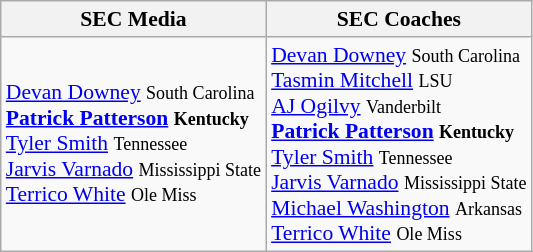<table class="wikitable" style="white-space:nowrap; font-size:90%;">
<tr>
<th>SEC Media</th>
<th>SEC Coaches</th>
</tr>
<tr>
<td><a href='#'>Devan Downey</a> <small>South Carolina</small><br><strong><a href='#'>Patrick Patterson</a> <small>Kentucky</small></strong><br><a href='#'>Tyler Smith</a> <small>Tennessee</small><br><a href='#'>Jarvis Varnado</a> <small>Mississippi State</small><br><a href='#'>Terrico White</a> <small>Ole Miss</small></td>
<td><a href='#'>Devan Downey</a> <small>South Carolina</small><br><a href='#'>Tasmin Mitchell</a> <small>LSU</small><br><a href='#'>AJ Ogilvy</a> <small>Vanderbilt</small><br><strong><a href='#'>Patrick Patterson</a> <small>Kentucky</small></strong><br><a href='#'>Tyler Smith</a> <small>Tennessee</small><br><a href='#'>Jarvis Varnado</a> <small>Mississippi State</small><br><a href='#'>Michael Washington</a> <small>Arkansas</small><br><a href='#'>Terrico White</a> <small>Ole Miss</small></td>
</tr>
</table>
